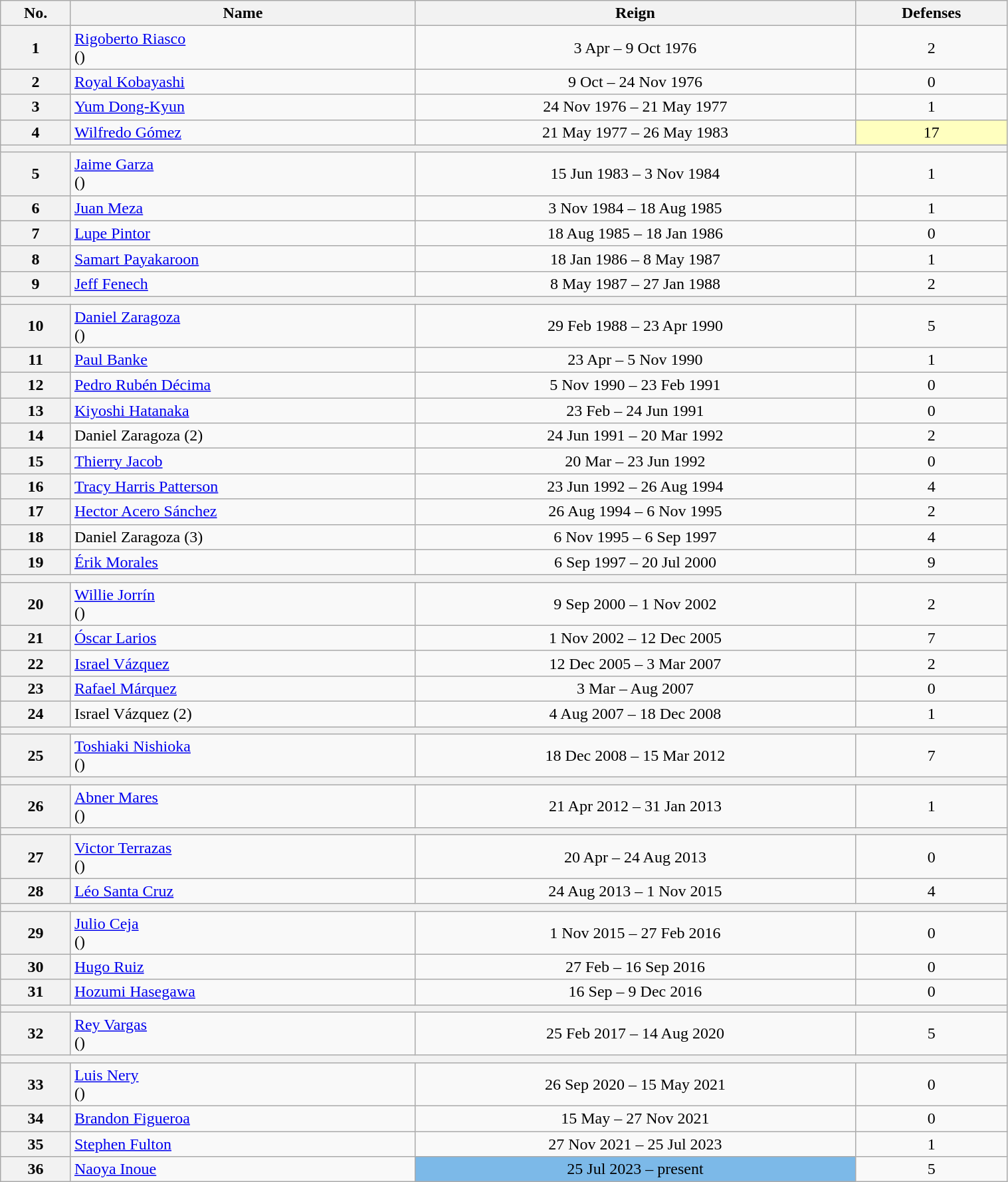<table class="wikitable sortable" style="width:80%;">
<tr>
<th>No.</th>
<th>Name</th>
<th>Reign</th>
<th>Defenses</th>
</tr>
<tr>
<th>1</th>
<td align="left"><a href='#'>Rigoberto Riasco</a><br>()</td>
<td style="text-align:center;">3 Apr – 9 Oct 1976</td>
<td style="text-align:center;">2</td>
</tr>
<tr>
<th>2</th>
<td align="left"><a href='#'>Royal Kobayashi</a></td>
<td style="text-align:center;">9 Oct – 24 Nov 1976</td>
<td style="text-align:center;">0</td>
</tr>
<tr>
<th>3</th>
<td align="left"><a href='#'>Yum Dong-Kyun</a></td>
<td style="text-align:center;">24 Nov 1976 – 21 May 1977</td>
<td style="text-align:center;">1</td>
</tr>
<tr>
<th>4</th>
<td align="left"><a href='#'>Wilfredo Gómez</a></td>
<td style="text-align:center;">21 May 1977 – 26 May 1983</td>
<td style="background:#ffffbf; text-align:center;">17</td>
</tr>
<tr align=center>
<th colspan=4></th>
</tr>
<tr>
<th>5</th>
<td align="left"><a href='#'>Jaime Garza</a><br>()</td>
<td style="text-align:center;">15 Jun 1983 – 3 Nov 1984</td>
<td style="text-align:center;">1</td>
</tr>
<tr>
<th>6</th>
<td align="left"><a href='#'>Juan Meza</a></td>
<td style="text-align:center;">3 Nov 1984 – 18 Aug 1985</td>
<td style="text-align:center;">1</td>
</tr>
<tr>
<th>7</th>
<td align="left"><a href='#'>Lupe Pintor</a></td>
<td style="text-align:center;">18 Aug 1985 – 18 Jan 1986</td>
<td style="text-align:center;">0</td>
</tr>
<tr>
<th>8</th>
<td align="left"><a href='#'>Samart Payakaroon</a></td>
<td style="text-align:center;">18 Jan 1986 – 8 May 1987</td>
<td style="text-align:center;">1</td>
</tr>
<tr>
<th>9</th>
<td align="left"><a href='#'>Jeff Fenech</a></td>
<td style="text-align:center;">8 May 1987 – 27 Jan 1988</td>
<td style="text-align:center;">2</td>
</tr>
<tr align=center>
<th colspan=4></th>
</tr>
<tr>
<th>10</th>
<td align="left"><a href='#'>Daniel Zaragoza</a><br>()</td>
<td style="text-align:center;">29 Feb 1988 – 23 Apr 1990</td>
<td style="text-align:center;">5</td>
</tr>
<tr>
<th>11</th>
<td align="left"><a href='#'>Paul Banke</a></td>
<td style="text-align:center;">23 Apr – 5 Nov 1990</td>
<td style="text-align:center;">1</td>
</tr>
<tr>
<th>12</th>
<td align="left"><a href='#'>Pedro Rubén Décima</a></td>
<td style="text-align:center;">5 Nov 1990 – 23 Feb 1991</td>
<td style="text-align:center;">0</td>
</tr>
<tr>
<th>13</th>
<td align="left"><a href='#'>Kiyoshi Hatanaka</a></td>
<td style="text-align:center;">23 Feb – 24 Jun 1991</td>
<td style="text-align:center;">0</td>
</tr>
<tr>
<th>14</th>
<td align="left">Daniel Zaragoza (2)</td>
<td style="text-align:center;">24 Jun 1991 – 20 Mar 1992</td>
<td style="text-align:center;">2</td>
</tr>
<tr>
<th>15</th>
<td align="left"><a href='#'>Thierry Jacob</a></td>
<td style="text-align:center;">20 Mar – 23 Jun 1992</td>
<td style="text-align:center;">0</td>
</tr>
<tr>
<th>16</th>
<td align="left"><a href='#'>Tracy Harris Patterson</a></td>
<td style="text-align:center;">23 Jun 1992 – 26 Aug 1994</td>
<td style="text-align:center;">4</td>
</tr>
<tr>
<th>17</th>
<td align="left"><a href='#'>Hector Acero Sánchez</a></td>
<td style="text-align:center;">26 Aug 1994 – 6 Nov 1995</td>
<td style="text-align:center;">2</td>
</tr>
<tr>
<th>18</th>
<td align="left">Daniel Zaragoza (3)</td>
<td style="text-align:center;">6 Nov 1995 – 6 Sep 1997</td>
<td style="text-align:center;">4</td>
</tr>
<tr>
<th>19</th>
<td align="left"><a href='#'>Érik Morales</a></td>
<td style="text-align:center;">6 Sep 1997 – 20 Jul 2000</td>
<td style="text-align:center;">9</td>
</tr>
<tr align=center>
<th colspan=4></th>
</tr>
<tr>
<th>20</th>
<td align="left"><a href='#'>Willie Jorrín</a><br>()</td>
<td style="text-align:center;">9 Sep 2000 – 1 Nov 2002</td>
<td style="text-align:center;">2</td>
</tr>
<tr>
<th>21</th>
<td align="left"><a href='#'>Óscar Larios</a></td>
<td style="text-align:center;">1 Nov 2002 – 12 Dec 2005</td>
<td style="text-align:center;">7</td>
</tr>
<tr>
<th>22</th>
<td align="left"><a href='#'>Israel Vázquez</a></td>
<td style="text-align:center;">12 Dec 2005 – 3 Mar 2007</td>
<td style="text-align:center;">2</td>
</tr>
<tr>
<th>23</th>
<td align="left"><a href='#'>Rafael Márquez</a></td>
<td style="text-align:center;">3 Mar – Aug 2007</td>
<td style="text-align:center;">0</td>
</tr>
<tr>
<th>24</th>
<td align="left">Israel Vázquez (2)</td>
<td style="text-align:center;">4 Aug 2007 – 18 Dec 2008</td>
<td style="text-align:center;">1</td>
</tr>
<tr>
<th colspan=4></th>
</tr>
<tr>
<th>25</th>
<td align="left"><a href='#'>Toshiaki Nishioka</a><br>()</td>
<td style="text-align:center;">18 Dec 2008 – 15 Mar 2012</td>
<td style="text-align:center;">7</td>
</tr>
<tr align=center>
<th colspan=4></th>
</tr>
<tr>
<th>26</th>
<td align="left"><a href='#'>Abner Mares</a><br>()</td>
<td style="text-align:center;">21 Apr 2012 – 31 Jan 2013</td>
<td style="text-align:center;">1</td>
</tr>
<tr>
<th colspan=4></th>
</tr>
<tr>
<th>27</th>
<td align="left"><a href='#'>Victor Terrazas</a><br>()</td>
<td style="text-align:center;">20 Apr – 24 Aug 2013</td>
<td style="text-align:center;">0</td>
</tr>
<tr>
<th>28</th>
<td align="left"><a href='#'>Léo Santa Cruz</a></td>
<td style="text-align:center;">24 Aug 2013 – 1 Nov 2015</td>
<td style="text-align:center;">4</td>
</tr>
<tr>
<th colspan=4></th>
</tr>
<tr>
<th>29</th>
<td align="left"><a href='#'>Julio Ceja</a><br>()</td>
<td style="text-align:center;">1 Nov 2015 – 27 Feb 2016</td>
<td style="text-align:center;">0</td>
</tr>
<tr>
<th>30</th>
<td align="left"><a href='#'>Hugo Ruiz</a></td>
<td style="text-align:center;">27 Feb – 16 Sep 2016</td>
<td style="text-align:center;">0</td>
</tr>
<tr>
<th>31</th>
<td align="left"><a href='#'>Hozumi Hasegawa</a></td>
<td style="text-align:center;">16 Sep – 9 Dec 2016</td>
<td style="text-align:center;">0</td>
</tr>
<tr align=center>
<th colspan=4></th>
</tr>
<tr>
<th>32</th>
<td align="left"><a href='#'>Rey Vargas</a><br>()</td>
<td style="text-align:center;">25 Feb 2017 – 14 Aug 2020</td>
<td style="text-align:center;">5</td>
</tr>
<tr align=center>
<th colspan=4></th>
</tr>
<tr>
<th>33</th>
<td align="left"><a href='#'>Luis Nery</a><br>()</td>
<td style="text-align:center;">26 Sep 2020 – 15 May 2021</td>
<td style="text-align:center;">0</td>
</tr>
<tr>
<th>34</th>
<td align="left"><a href='#'>Brandon Figueroa</a></td>
<td style="text-align:center;">15 May – 27 Nov 2021</td>
<td style="text-align:center;">0</td>
</tr>
<tr>
<th>35</th>
<td align="left"><a href='#'>Stephen Fulton</a></td>
<td style="text-align:center;">27 Nov 2021 – 25 Jul 2023</td>
<td style="text-align:center;">1</td>
</tr>
<tr>
<th>36</th>
<td align="left"><a href='#'>Naoya Inoue</a></td>
<td style="text-align:center; background:#7cb9e8;">25 Jul 2023 – present</td>
<td style="text-align:center;">5</td>
</tr>
</table>
